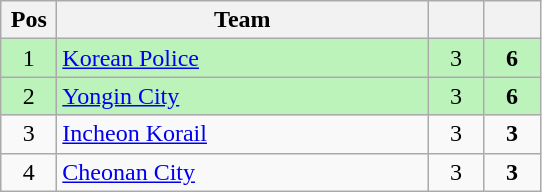<table class="wikitable" style="text-align:center;">
<tr>
<th width=30>Pos</th>
<th width=240>Team</th>
<th width=30></th>
<th width=30></th>
</tr>
<tr bgcolor=#bbf3bb>
<td>1</td>
<td align=left><a href='#'>Korean Police</a></td>
<td>3</td>
<td><strong>6</strong></td>
</tr>
<tr bgcolor=#bbf3bb>
<td>2</td>
<td align=left><a href='#'>Yongin City</a></td>
<td>3</td>
<td><strong>6</strong></td>
</tr>
<tr>
<td>3</td>
<td align=left><a href='#'>Incheon Korail</a></td>
<td>3</td>
<td><strong>3</strong></td>
</tr>
<tr>
<td>4</td>
<td align=left><a href='#'>Cheonan City</a></td>
<td>3</td>
<td><strong>3</strong></td>
</tr>
</table>
